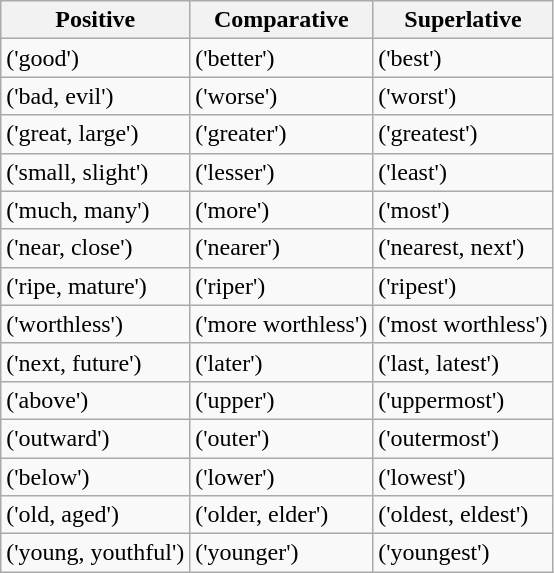<table class="wikitable">
<tr>
<th>Positive</th>
<th>Comparative</th>
<th>Superlative</th>
</tr>
<tr>
<td> ('good')</td>
<td> ('better')</td>
<td> ('best')</td>
</tr>
<tr>
<td> ('bad, evil')</td>
<td> ('worse')</td>
<td> ('worst')</td>
</tr>
<tr>
<td> ('great, large')</td>
<td> ('greater')</td>
<td> ('greatest')</td>
</tr>
<tr>
<td> ('small, slight')</td>
<td> ('lesser')</td>
<td> ('least')</td>
</tr>
<tr>
<td> ('much, many')</td>
<td> ('more')</td>
<td> ('most')</td>
</tr>
<tr>
<td> ('near, close')</td>
<td> ('nearer')</td>
<td> ('nearest, next')</td>
</tr>
<tr>
<td> ('ripe, mature')</td>
<td> ('riper')</td>
<td> ('ripest')</td>
</tr>
<tr>
<td> ('worthless')</td>
<td> ('more worthless')</td>
<td> ('most worthless')</td>
</tr>
<tr>
<td> ('next, future')</td>
<td> ('later')</td>
<td> ('last, latest')<br> </td>
</tr>
<tr>
<td> ('above')</td>
<td> ('upper')</td>
<td> ('uppermost') <br> </td>
</tr>
<tr>
<td> ('outward')</td>
<td> ('outer')</td>
<td> ('outermost') <br> </td>
</tr>
<tr>
<td> ('below')</td>
<td> ('lower')</td>
<td> ('lowest') <br> </td>
</tr>
<tr>
<td> ('old, aged')</td>
<td> ('older, elder')</td>
<td> ('oldest, eldest')</td>
</tr>
<tr>
<td> ('young, youthful')</td>
<td> ('younger') <br> </td>
<td> ('youngest')</td>
</tr>
</table>
